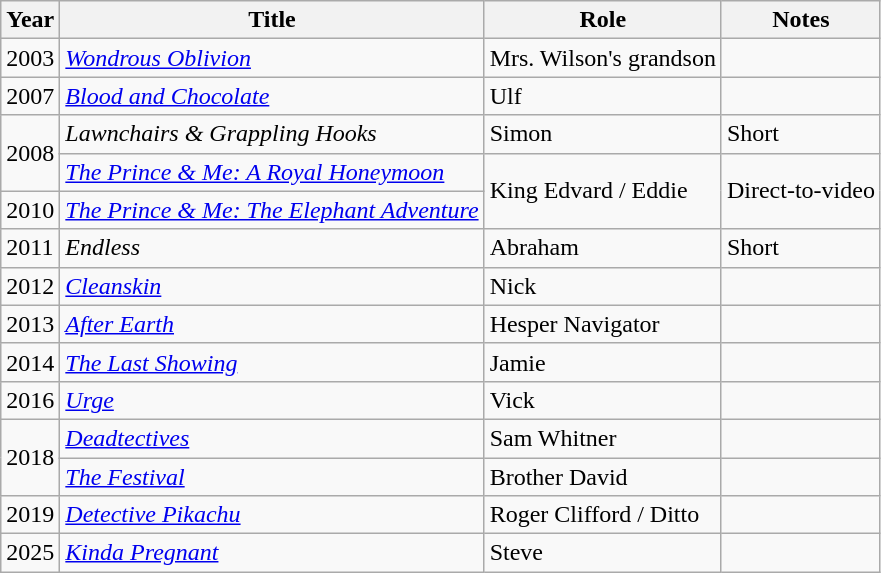<table class="wikitable sortable">
<tr>
<th>Year</th>
<th>Title</th>
<th>Role</th>
<th class="unsortable">Notes</th>
</tr>
<tr>
<td>2003</td>
<td><em><a href='#'>Wondrous Oblivion</a></em></td>
<td>Mrs. Wilson's grandson</td>
<td></td>
</tr>
<tr>
<td>2007</td>
<td><em><a href='#'>Blood and Chocolate</a></em></td>
<td>Ulf</td>
<td></td>
</tr>
<tr>
<td rowspan=2>2008</td>
<td><em>Lawnchairs & Grappling Hooks</em></td>
<td>Simon</td>
<td>Short</td>
</tr>
<tr>
<td><em><a href='#'>The Prince & Me: A Royal Honeymoon</a></em></td>
<td rowspan=2>King Edvard / Eddie</td>
<td rowspan=2>Direct-to-video</td>
</tr>
<tr>
<td>2010</td>
<td><em><a href='#'>The Prince & Me: The Elephant Adventure</a></em></td>
</tr>
<tr>
<td>2011</td>
<td><em>Endless</em></td>
<td>Abraham</td>
<td>Short</td>
</tr>
<tr>
<td>2012</td>
<td><em><a href='#'>Cleanskin</a></em></td>
<td>Nick</td>
<td></td>
</tr>
<tr>
<td>2013</td>
<td><em><a href='#'>After Earth</a></em></td>
<td>Hesper Navigator</td>
<td></td>
</tr>
<tr>
<td>2014</td>
<td><em><a href='#'>The Last Showing</a></em></td>
<td>Jamie</td>
<td></td>
</tr>
<tr>
<td>2016</td>
<td><em><a href='#'>Urge</a></em></td>
<td>Vick</td>
<td></td>
</tr>
<tr>
<td rowspan=2>2018</td>
<td><em><a href='#'>Deadtectives</a></em></td>
<td>Sam Whitner</td>
<td></td>
</tr>
<tr>
<td><em><a href='#'>The Festival</a></em></td>
<td>Brother David</td>
<td></td>
</tr>
<tr>
<td>2019</td>
<td><em><a href='#'>Detective Pikachu</a></em></td>
<td>Roger Clifford / Ditto</td>
<td></td>
</tr>
<tr>
<td>2025</td>
<td><em><a href='#'>Kinda Pregnant</a></em></td>
<td>Steve</td>
<td></td>
</tr>
</table>
